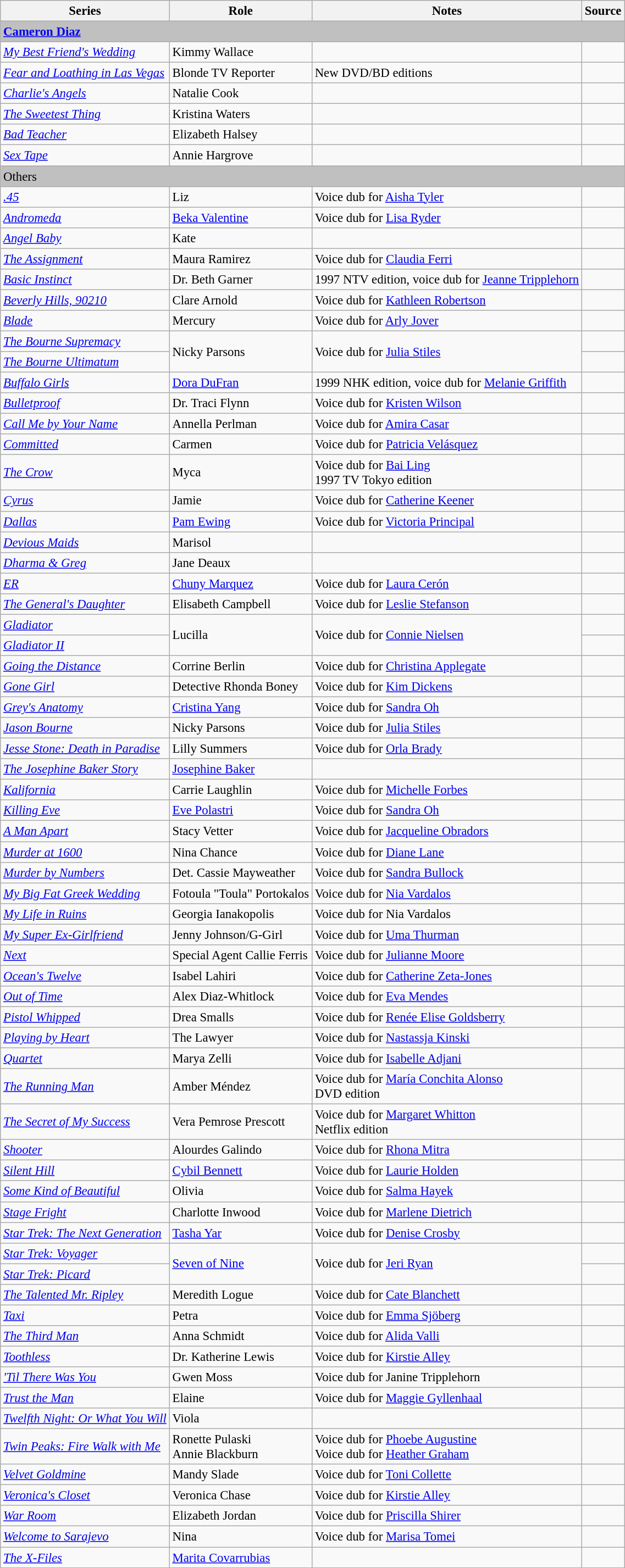<table class="wikitable sortable plainrowheaders" style="width=95%;  font-size: 95%;">
<tr>
<th>Series</th>
<th>Role</th>
<th>Notes</th>
<th class="unsortable">Source</th>
</tr>
<tr>
<td style="color:#fff; background-color:#c0c0c0" colspan="4"><strong><a href='#'>Cameron Diaz</a></strong></td>
</tr>
<tr>
<td><em><a href='#'>My Best Friend's Wedding</a></em></td>
<td>Kimmy Wallace</td>
<td> </td>
<td></td>
</tr>
<tr>
<td><em><a href='#'>Fear and Loathing in Las Vegas</a></em></td>
<td>Blonde TV Reporter</td>
<td>New DVD/BD editions</td>
<td></td>
</tr>
<tr>
<td><em><a href='#'>Charlie's Angels</a></em></td>
<td>Natalie Cook</td>
<td> </td>
<td></td>
</tr>
<tr>
<td><em><a href='#'>The Sweetest Thing</a></em></td>
<td>Kristina Waters</td>
<td> </td>
<td></td>
</tr>
<tr>
<td><em><a href='#'>Bad Teacher</a></em></td>
<td>Elizabeth Halsey</td>
<td> </td>
<td></td>
</tr>
<tr>
<td><em><a href='#'>Sex Tape</a></em></td>
<td>Annie Hargrove</td>
<td> </td>
<td></td>
</tr>
<tr>
<td style="color:#000000; background-color:#c0c0c0" colspan="4">Others</td>
</tr>
<tr>
<td><em><a href='#'>.45</a></em></td>
<td>Liz</td>
<td>Voice dub for <a href='#'>Aisha Tyler</a></td>
<td></td>
</tr>
<tr>
<td><em><a href='#'>Andromeda</a></em></td>
<td><a href='#'>Beka Valentine</a></td>
<td>Voice dub for <a href='#'>Lisa Ryder</a></td>
<td></td>
</tr>
<tr>
<td><em><a href='#'>Angel Baby</a></em></td>
<td>Kate</td>
<td> </td>
<td> </td>
</tr>
<tr>
<td><em><a href='#'>The Assignment</a></em></td>
<td>Maura Ramirez</td>
<td>Voice dub for <a href='#'>Claudia Ferri</a></td>
<td></td>
</tr>
<tr>
<td><em><a href='#'>Basic Instinct</a></em></td>
<td>Dr. Beth Garner</td>
<td>1997 NTV edition, voice dub for <a href='#'>Jeanne Tripplehorn</a></td>
<td> </td>
</tr>
<tr>
<td><em><a href='#'>Beverly Hills, 90210</a></em></td>
<td>Clare Arnold</td>
<td>Voice dub for <a href='#'>Kathleen Robertson</a></td>
<td> </td>
</tr>
<tr>
<td><em><a href='#'>Blade</a></em></td>
<td>Mercury</td>
<td>Voice dub for <a href='#'>Arly Jover</a></td>
<td></td>
</tr>
<tr>
<td><em><a href='#'>The Bourne Supremacy</a></em></td>
<td rowspan="2">Nicky Parsons</td>
<td rowspan="2">Voice dub for <a href='#'>Julia Stiles</a></td>
<td></td>
</tr>
<tr>
<td><em><a href='#'>The Bourne Ultimatum</a></em></td>
<td></td>
</tr>
<tr>
<td><em><a href='#'>Buffalo Girls</a></em></td>
<td><a href='#'>Dora DuFran</a></td>
<td>1999 NHK edition, voice dub for <a href='#'>Melanie Griffith</a></td>
<td> </td>
</tr>
<tr>
<td><em><a href='#'>Bulletproof</a></em></td>
<td>Dr. Traci Flynn</td>
<td>Voice dub for <a href='#'>Kristen Wilson</a></td>
<td></td>
</tr>
<tr>
<td><em><a href='#'>Call Me by Your Name</a></em></td>
<td>Annella Perlman</td>
<td>Voice dub for <a href='#'>Amira Casar</a></td>
<td></td>
</tr>
<tr>
<td><em><a href='#'>Committed</a></em></td>
<td>Carmen</td>
<td>Voice dub for <a href='#'>Patricia Velásquez</a></td>
<td></td>
</tr>
<tr>
<td><em><a href='#'>The Crow</a></em></td>
<td>Myca</td>
<td>Voice dub for <a href='#'>Bai Ling</a><br>1997 TV Tokyo edition</td>
<td></td>
</tr>
<tr>
<td><em><a href='#'>Cyrus</a></em></td>
<td>Jamie</td>
<td>Voice dub for <a href='#'>Catherine Keener</a></td>
<td></td>
</tr>
<tr>
<td><em><a href='#'>Dallas</a></em></td>
<td><a href='#'>Pam Ewing</a></td>
<td>Voice dub for <a href='#'>Victoria Principal</a></td>
<td> </td>
</tr>
<tr>
<td><em><a href='#'>Devious Maids</a></em></td>
<td>Marisol</td>
<td> </td>
<td></td>
</tr>
<tr>
<td><em><a href='#'>Dharma & Greg</a></em></td>
<td>Jane Deaux</td>
<td> </td>
<td> </td>
</tr>
<tr>
<td><em><a href='#'>ER</a></em></td>
<td><a href='#'>Chuny Marquez</a></td>
<td>Voice dub for <a href='#'>Laura Cerón</a></td>
<td></td>
</tr>
<tr>
<td><em><a href='#'>The General's Daughter</a></em></td>
<td>Elisabeth Campbell</td>
<td>Voice dub for <a href='#'>Leslie Stefanson</a></td>
<td></td>
</tr>
<tr>
<td><em><a href='#'>Gladiator</a></em></td>
<td rowspan="2">Lucilla</td>
<td rowspan="2">Voice dub for <a href='#'>Connie Nielsen</a></td>
<td></td>
</tr>
<tr>
<td><em><a href='#'>Gladiator II</a></em></td>
<td></td>
</tr>
<tr>
<td><em><a href='#'>Going the Distance</a></em></td>
<td>Corrine Berlin</td>
<td>Voice dub for <a href='#'>Christina Applegate</a></td>
<td></td>
</tr>
<tr>
<td><em><a href='#'>Gone Girl</a></em></td>
<td>Detective Rhonda Boney</td>
<td>Voice dub for <a href='#'>Kim Dickens</a></td>
<td></td>
</tr>
<tr>
<td><em><a href='#'>Grey's Anatomy</a></em></td>
<td><a href='#'>Cristina Yang</a></td>
<td>Voice dub for <a href='#'>Sandra Oh</a></td>
<td> </td>
</tr>
<tr>
<td><em><a href='#'>Jason Bourne</a></em></td>
<td>Nicky Parsons</td>
<td>Voice dub for <a href='#'>Julia Stiles</a></td>
<td></td>
</tr>
<tr>
<td><em><a href='#'>Jesse Stone: Death in Paradise</a></em></td>
<td>Lilly Summers</td>
<td>Voice dub for <a href='#'>Orla Brady</a></td>
<td></td>
</tr>
<tr>
<td><em><a href='#'>The Josephine Baker Story</a></em></td>
<td><a href='#'>Josephine Baker</a></td>
<td> </td>
<td> </td>
</tr>
<tr>
<td><em><a href='#'>Kalifornia</a></em></td>
<td>Carrie Laughlin</td>
<td>Voice dub for <a href='#'>Michelle Forbes</a></td>
<td></td>
</tr>
<tr>
<td><em><a href='#'>Killing Eve</a></em></td>
<td><a href='#'>Eve Polastri</a></td>
<td>Voice dub for <a href='#'>Sandra Oh</a></td>
<td></td>
</tr>
<tr>
<td><em><a href='#'>A Man Apart</a></em></td>
<td>Stacy Vetter</td>
<td>Voice dub for <a href='#'>Jacqueline Obradors</a></td>
<td></td>
</tr>
<tr>
<td><em><a href='#'>Murder at 1600</a></em></td>
<td>Nina Chance</td>
<td>Voice dub for <a href='#'>Diane Lane</a></td>
<td> </td>
</tr>
<tr>
<td><em><a href='#'>Murder by Numbers</a></em></td>
<td>Det. Cassie Mayweather</td>
<td>Voice dub for <a href='#'>Sandra Bullock</a></td>
<td></td>
</tr>
<tr>
<td><em><a href='#'>My Big Fat Greek Wedding</a></em></td>
<td>Fotoula "Toula" Portokalos</td>
<td>Voice dub for <a href='#'>Nia Vardalos</a></td>
<td> </td>
</tr>
<tr>
<td><em><a href='#'>My Life in Ruins</a></em></td>
<td>Georgia Ianakopolis</td>
<td>Voice dub for Nia Vardalos</td>
<td></td>
</tr>
<tr>
<td><em><a href='#'>My Super Ex-Girlfriend</a></em></td>
<td>Jenny Johnson/G-Girl</td>
<td>Voice dub for <a href='#'>Uma Thurman</a></td>
<td></td>
</tr>
<tr>
<td><em><a href='#'>Next</a></em></td>
<td>Special Agent Callie Ferris</td>
<td>Voice dub for <a href='#'>Julianne Moore</a></td>
<td></td>
</tr>
<tr>
<td><em><a href='#'>Ocean's Twelve</a></em></td>
<td>Isabel Lahiri</td>
<td>Voice dub for <a href='#'>Catherine Zeta-Jones</a></td>
<td></td>
</tr>
<tr>
<td><em><a href='#'>Out of Time</a></em></td>
<td>Alex Diaz-Whitlock</td>
<td>Voice dub for <a href='#'>Eva Mendes</a></td>
<td></td>
</tr>
<tr>
<td><em><a href='#'>Pistol Whipped</a></em></td>
<td>Drea Smalls</td>
<td>Voice dub for <a href='#'>Renée Elise Goldsberry</a></td>
<td></td>
</tr>
<tr>
<td><em><a href='#'>Playing by Heart</a></em></td>
<td>The Lawyer</td>
<td>Voice dub for <a href='#'>Nastassja Kinski</a></td>
<td></td>
</tr>
<tr>
<td><em><a href='#'>Quartet</a></em></td>
<td>Marya Zelli</td>
<td>Voice dub for <a href='#'>Isabelle Adjani</a></td>
<td> </td>
</tr>
<tr>
<td><em><a href='#'>The Running Man</a></em></td>
<td>Amber Méndez</td>
<td>Voice dub for <a href='#'>María Conchita Alonso</a><br>DVD edition</td>
<td></td>
</tr>
<tr>
<td><em><a href='#'>The Secret of My Success</a></em></td>
<td>Vera Pemrose Prescott</td>
<td>Voice dub for <a href='#'>Margaret Whitton</a><br>Netflix edition</td>
<td></td>
</tr>
<tr>
<td><em><a href='#'>Shooter</a></em></td>
<td>Alourdes Galindo</td>
<td>Voice dub for <a href='#'>Rhona Mitra</a></td>
<td></td>
</tr>
<tr>
<td><em><a href='#'>Silent Hill</a></em></td>
<td><a href='#'>Cybil Bennett</a></td>
<td>Voice dub for <a href='#'>Laurie Holden</a></td>
<td></td>
</tr>
<tr>
<td><em><a href='#'>Some Kind of Beautiful</a></em></td>
<td>Olivia</td>
<td>Voice dub for <a href='#'>Salma Hayek</a></td>
<td></td>
</tr>
<tr>
<td><em><a href='#'>Stage Fright</a></em></td>
<td>Charlotte Inwood</td>
<td>Voice dub for <a href='#'>Marlene Dietrich</a></td>
<td> </td>
</tr>
<tr>
<td><em><a href='#'>Star Trek: The Next Generation</a></em></td>
<td><a href='#'>Tasha Yar</a></td>
<td>Voice dub for <a href='#'>Denise Crosby</a></td>
<td></td>
</tr>
<tr>
<td><em><a href='#'>Star Trek: Voyager</a></em></td>
<td rowspan="2"><a href='#'>Seven of Nine</a></td>
<td rowspan="2">Voice dub for <a href='#'>Jeri Ryan</a></td>
<td> </td>
</tr>
<tr>
<td><em><a href='#'>Star Trek: Picard</a></em></td>
<td></td>
</tr>
<tr>
<td><em><a href='#'>The Talented Mr. Ripley</a></em></td>
<td>Meredith Logue</td>
<td>Voice dub for <a href='#'>Cate Blanchett</a></td>
<td> </td>
</tr>
<tr>
<td><em><a href='#'>Taxi</a></em></td>
<td>Petra</td>
<td>Voice dub for <a href='#'>Emma Sjöberg</a></td>
<td></td>
</tr>
<tr>
<td><em><a href='#'>The Third Man</a></em></td>
<td>Anna Schmidt</td>
<td>Voice dub for <a href='#'>Alida Valli</a></td>
<td> </td>
</tr>
<tr>
<td><em><a href='#'>Toothless</a></em></td>
<td>Dr. Katherine Lewis</td>
<td>Voice dub for <a href='#'>Kirstie Alley</a></td>
<td> </td>
</tr>
<tr>
<td><em><a href='#'>'Til There Was You</a></em></td>
<td>Gwen Moss</td>
<td>Voice dub for Janine Tripplehorn</td>
<td> </td>
</tr>
<tr>
<td><em><a href='#'>Trust the Man</a></em></td>
<td>Elaine</td>
<td>Voice dub for <a href='#'>Maggie Gyllenhaal</a></td>
<td></td>
</tr>
<tr>
<td><em><a href='#'>Twelfth Night: Or What You Will</a></em></td>
<td>Viola</td>
<td> </td>
<td> </td>
</tr>
<tr>
<td><em><a href='#'>Twin Peaks: Fire Walk with Me</a></em></td>
<td>Ronette Pulaski<br>Annie Blackburn</td>
<td>Voice dub for <a href='#'>Phoebe Augustine</a><br>Voice dub for <a href='#'>Heather Graham</a></td>
<td></td>
</tr>
<tr>
<td><em><a href='#'>Velvet Goldmine</a></em></td>
<td>Mandy Slade</td>
<td>Voice dub for <a href='#'>Toni Collette</a></td>
<td></td>
</tr>
<tr>
<td><em><a href='#'>Veronica's Closet</a></em></td>
<td>Veronica Chase</td>
<td>Voice dub for <a href='#'>Kirstie Alley</a></td>
<td> </td>
</tr>
<tr>
<td><em><a href='#'>War Room</a></em></td>
<td>Elizabeth Jordan</td>
<td>Voice dub for <a href='#'>Priscilla Shirer</a></td>
<td></td>
</tr>
<tr>
<td><em><a href='#'>Welcome to Sarajevo</a></em></td>
<td>Nina</td>
<td>Voice dub for <a href='#'>Marisa Tomei</a></td>
<td></td>
</tr>
<tr>
<td><em><a href='#'>The X-Files</a></em></td>
<td><a href='#'>Marita Covarrubias</a></td>
<td> </td>
<td> </td>
</tr>
<tr>
</tr>
</table>
